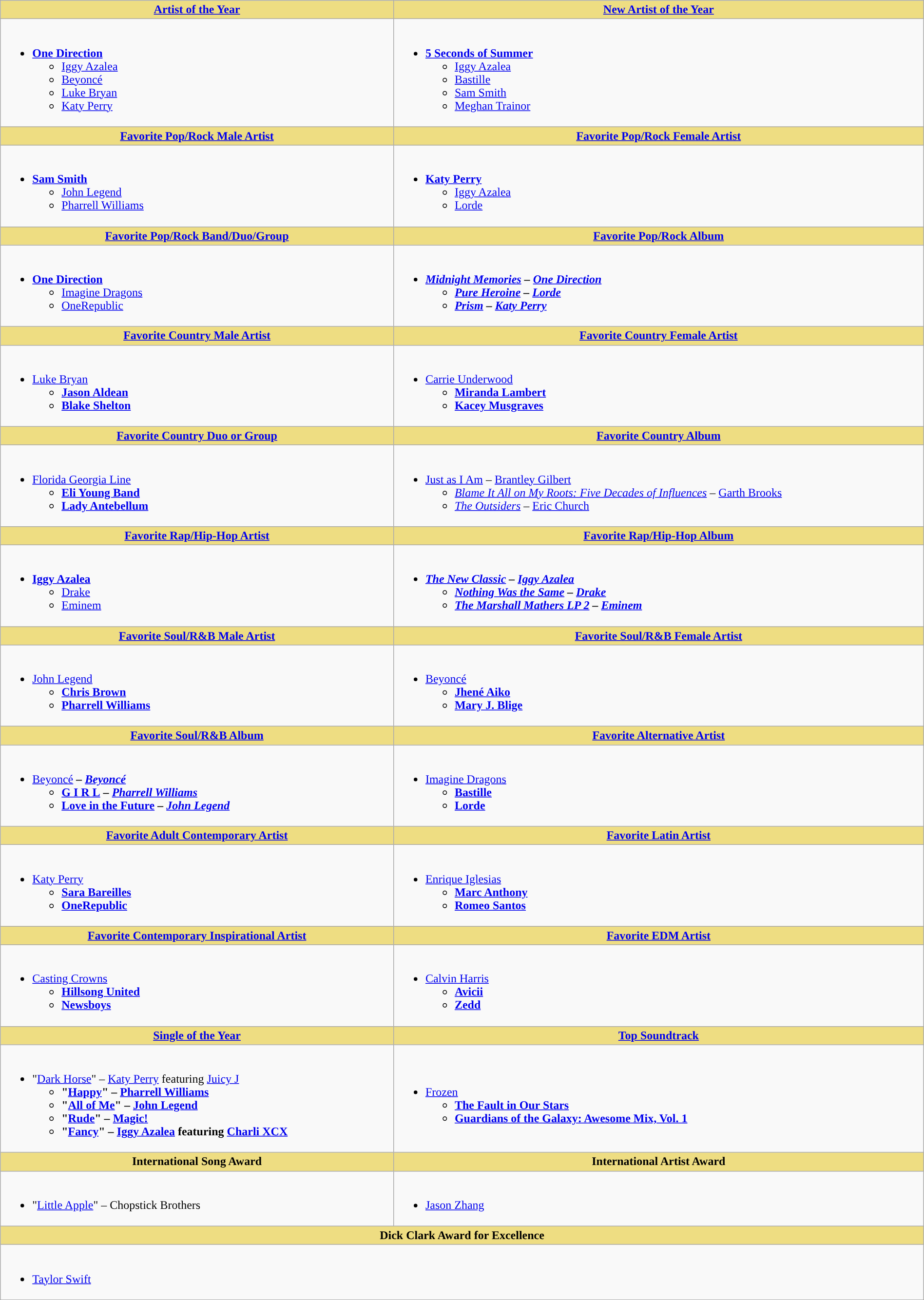<table class=wikitable width="100%">
<tr>
<th style="background:#eedd82; width="50%"><a href='#'>Artist of the Year</a></th>
<th style="background:#eedd82; width="50%"><a href='#'>New Artist of the Year</a></th>
</tr>
<tr>
<td valign="top"><br><ul><li> <strong><a href='#'>One Direction</a></strong><ul><li><a href='#'>Iggy Azalea</a></li><li><a href='#'>Beyoncé</a></li><li><a href='#'>Luke Bryan</a></li><li><a href='#'>Katy Perry</a></li></ul></li></ul></td>
<td valign="top"><br><ul><li> <strong><a href='#'>5 Seconds of Summer</a></strong><ul><li><a href='#'>Iggy Azalea</a></li><li><a href='#'>Bastille</a></li><li><a href='#'>Sam Smith</a></li><li><a href='#'>Meghan Trainor</a></li></ul></li></ul></td>
</tr>
<tr>
<th style="background:#eedd82; width="50%"><a href='#'>Favorite Pop/Rock Male Artist</a></th>
<th style="background:#eedd82; width="50%"><a href='#'>Favorite Pop/Rock Female Artist</a></th>
</tr>
<tr>
<td valign="top"><br><ul><li> <strong><a href='#'>Sam Smith</a></strong><ul><li><a href='#'>John Legend</a></li><li><a href='#'>Pharrell Williams</a></li></ul></li></ul></td>
<td valign="top"><br><ul><li> <strong><a href='#'>Katy Perry</a></strong><ul><li><a href='#'>Iggy Azalea</a></li><li><a href='#'>Lorde</a></li></ul></li></ul></td>
</tr>
<tr>
<th style="background:#eedd82; width="50%"><a href='#'>Favorite Pop/Rock Band/Duo/Group</a></th>
<th style="background:#eedd82; width="50%"><a href='#'>Favorite Pop/Rock Album</a></th>
</tr>
<tr>
<td valign="top"><br><ul><li> <strong><a href='#'>One Direction</a></strong><ul><li><a href='#'>Imagine Dragons</a></li><li><a href='#'>OneRepublic</a></li></ul></li></ul></td>
<td valign="top"><br><ul><li> <strong><em><a href='#'>Midnight Memories</a><em> – <a href='#'>One Direction</a><strong><ul><li></em><a href='#'>Pure Heroine</a><em> – <a href='#'>Lorde</a></li><li></em><a href='#'>Prism</a><em> – <a href='#'>Katy Perry</a></li></ul></li></ul></td>
</tr>
<tr>
<th style="background:#eedd82; width="50%"><a href='#'>Favorite Country Male Artist</a></th>
<th style="background:#eedd82; width="50%"><a href='#'>Favorite Country Female Artist</a></th>
</tr>
<tr>
<td valign="top"><br><ul><li> </strong><a href='#'>Luke Bryan</a><strong><ul><li><a href='#'>Jason Aldean</a></li><li><a href='#'>Blake Shelton</a></li></ul></li></ul></td>
<td valign="top"><br><ul><li> </strong><a href='#'>Carrie Underwood</a><strong><ul><li><a href='#'>Miranda Lambert</a></li><li><a href='#'>Kacey Musgraves</a></li></ul></li></ul></td>
</tr>
<tr>
<th style="background:#eedd82; width="50%"><a href='#'>Favorite Country Duo or Group</a></th>
<th style="background:#eedd82; width="50%"><a href='#'>Favorite Country Album</a></th>
</tr>
<tr>
<td valign="top"><br><ul><li> </strong><a href='#'>Florida Georgia Line</a><strong><ul><li><a href='#'>Eli Young Band</a></li><li><a href='#'>Lady Antebellum</a></li></ul></li></ul></td>
<td valign="top"><br><ul><li> </em></strong><a href='#'>Just as I Am</a></em> – <a href='#'>Brantley Gilbert</a></strong><ul><li><em><a href='#'>Blame It All on My Roots: Five Decades of Influences</a></em> – <a href='#'>Garth Brooks</a></li><li><em><a href='#'>The Outsiders</a></em> – <a href='#'>Eric Church</a></li></ul></li></ul></td>
</tr>
<tr>
<th style="background:#eedd82; width="50%"><a href='#'>Favorite Rap/Hip-Hop Artist</a></th>
<th style="background:#eedd82; width="50%"><a href='#'>Favorite Rap/Hip-Hop Album</a></th>
</tr>
<tr>
<td valign="top"><br><ul><li> <strong><a href='#'>Iggy Azalea</a></strong><ul><li><a href='#'>Drake</a></li><li><a href='#'>Eminem</a></li></ul></li></ul></td>
<td valign="top"><br><ul><li> <strong><em><a href='#'>The New Classic</a><em> – <a href='#'>Iggy Azalea</a><strong><ul><li></em><a href='#'>Nothing Was the Same</a><em> – <a href='#'>Drake</a></li><li></em><a href='#'>The Marshall Mathers LP 2</a><em> – <a href='#'>Eminem</a></li></ul></li></ul></td>
</tr>
<tr>
<th style="background:#eedd82; width="50%"><a href='#'>Favorite Soul/R&B Male Artist</a></th>
<th style="background:#eedd82; width="50%"><a href='#'>Favorite Soul/R&B Female Artist</a></th>
</tr>
<tr>
<td valign="top"><br><ul><li> </strong><a href='#'>John Legend</a><strong><ul><li><a href='#'>Chris Brown</a></li><li><a href='#'>Pharrell Williams</a></li></ul></li></ul></td>
<td valign="top"><br><ul><li> </strong><a href='#'>Beyoncé</a><strong><ul><li><a href='#'>Jhené Aiko</a></li><li><a href='#'>Mary J. Blige</a></li></ul></li></ul></td>
</tr>
<tr>
<th style="background:#eedd82; width="50%"><a href='#'>Favorite Soul/R&B Album</a></th>
<th style="background:#eedd82; width="50%"><a href='#'>Favorite Alternative Artist</a></th>
</tr>
<tr>
<td valign="top"><br><ul><li> </em></strong><a href='#'>Beyoncé</a><strong><em> – <a href='#'>Beyoncé</a><ul><li></em><a href='#'>G I R L</a><em> – <a href='#'>Pharrell Williams</a></li><li></em><a href='#'>Love in the Future</a><em> – <a href='#'>John Legend</a></li></ul></li></ul></td>
<td valign="top"><br><ul><li> </strong><a href='#'>Imagine Dragons</a><strong><ul><li><a href='#'>Bastille</a></li><li><a href='#'>Lorde</a></li></ul></li></ul></td>
</tr>
<tr>
<th style="background:#eedd82; width="50%"><a href='#'>Favorite Adult Contemporary Artist</a></th>
<th style="background:#eedd82; width="50%"><a href='#'>Favorite Latin Artist</a></th>
</tr>
<tr>
<td valign="top"><br><ul><li> </strong><a href='#'>Katy Perry</a><strong><ul><li><a href='#'>Sara Bareilles</a></li><li><a href='#'>OneRepublic</a></li></ul></li></ul></td>
<td valign="top"><br><ul><li> </strong><a href='#'>Enrique Iglesias</a><strong><ul><li><a href='#'>Marc Anthony</a></li><li><a href='#'>Romeo Santos</a></li></ul></li></ul></td>
</tr>
<tr>
<th style="background:#eedd82; width="50%"><a href='#'>Favorite Contemporary Inspirational Artist</a></th>
<th style="background:#eedd82; width="50%"><a href='#'>Favorite EDM Artist</a></th>
</tr>
<tr>
<td valign="top"><br><ul><li> </strong><a href='#'>Casting Crowns</a><strong><ul><li><a href='#'>Hillsong United</a></li><li><a href='#'>Newsboys</a></li></ul></li></ul></td>
<td valign="top"><br><ul><li> </strong><a href='#'>Calvin Harris</a><strong><ul><li><a href='#'>Avicii</a></li><li><a href='#'>Zedd</a></li></ul></li></ul></td>
</tr>
<tr>
<th style="background:#eedd82; width="50%"><a href='#'>Single of the Year</a></th>
<th style="background:#eedd82; width="50%"><a href='#'>Top Soundtrack</a></th>
</tr>
<tr>
<td valign="top"><br><ul><li> </strong>"<a href='#'>Dark Horse</a>" – <a href='#'>Katy Perry</a> featuring <a href='#'>Juicy J</a><strong><ul><li>"<a href='#'>Happy</a>" – <a href='#'>Pharrell Williams</a></li><li>"<a href='#'>All of Me</a>" – <a href='#'>John Legend</a></li><li>"<a href='#'>Rude</a>" – <a href='#'>Magic!</a></li><li>"<a href='#'>Fancy</a>" – <a href='#'>Iggy Azalea</a> featuring <a href='#'>Charli XCX</a></li></ul></li></ul></td>
<td valign"top"><br><ul><li> </em></strong><a href='#'>Frozen</a><strong><em><ul><li></em><a href='#'>The Fault in Our Stars</a><em></li><li></em><a href='#'>Guardians of the Galaxy: Awesome Mix, Vol. 1</a><em></li></ul></li></ul></td>
</tr>
<tr>
<th style="background:#eedd82; width="50%">International Song Award</th>
<th style="background:#eedd82; width="50%">International Artist Award</th>
</tr>
<tr>
<td valign="top"><br><ul><li> </strong>"<a href='#'>Little Apple</a>" – Chopstick Brothers<strong></li></ul></td>
<td valign"top"><br><ul><li> </strong><a href='#'>Jason Zhang</a><strong></li></ul></td>
</tr>
<tr>
<th style="background:#eedd82; width="50%" colspan="2">Dick Clark Award for Excellence</th>
</tr>
<tr>
<td valign="top" colspan="2"><br><ul><li> </strong><a href='#'>Taylor Swift</a><strong></li></ul></td>
</tr>
</table>
